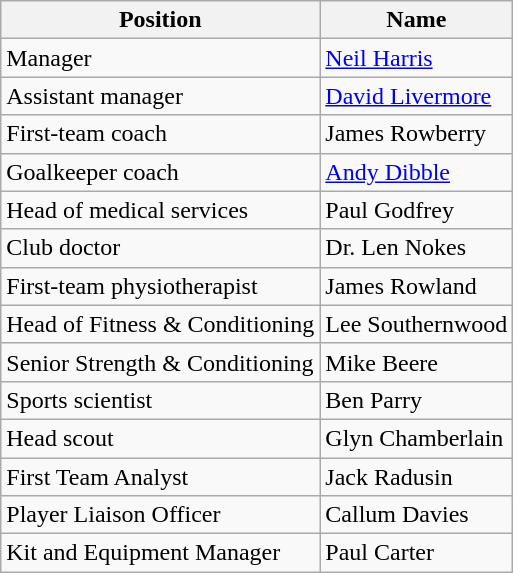<table class="wikitable" style="text-align: left">
<tr>
<th>Position</th>
<th>Name</th>
</tr>
<tr>
<td>Manager</td>
<td> <a href='#'>Neil Harris</a></td>
</tr>
<tr>
<td>Assistant manager</td>
<td> <a href='#'>David Livermore</a></td>
</tr>
<tr>
<td>First-team coach</td>
<td> James Rowberry</td>
</tr>
<tr>
<td>Goalkeeper coach</td>
<td> <a href='#'>Andy Dibble</a></td>
</tr>
<tr>
<td>Head of medical services</td>
<td> Paul Godfrey</td>
</tr>
<tr>
<td>Club doctor</td>
<td> Dr. Len Nokes</td>
</tr>
<tr>
<td>First-team physiotherapist</td>
<td> James Rowland</td>
</tr>
<tr>
<td>Head of Fitness & Conditioning</td>
<td> Lee Southernwood</td>
</tr>
<tr>
<td>Senior Strength & Conditioning</td>
<td> Mike Beere</td>
</tr>
<tr>
<td>Sports scientist</td>
<td> Ben Parry</td>
</tr>
<tr>
<td>Head scout</td>
<td> Glyn Chamberlain</td>
</tr>
<tr>
<td>First Team Analyst</td>
<td> Jack Radusin</td>
</tr>
<tr>
<td>Player Liaison Officer</td>
<td> Callum Davies</td>
</tr>
<tr>
<td>Kit and Equipment Manager</td>
<td> Paul Carter</td>
</tr>
</table>
